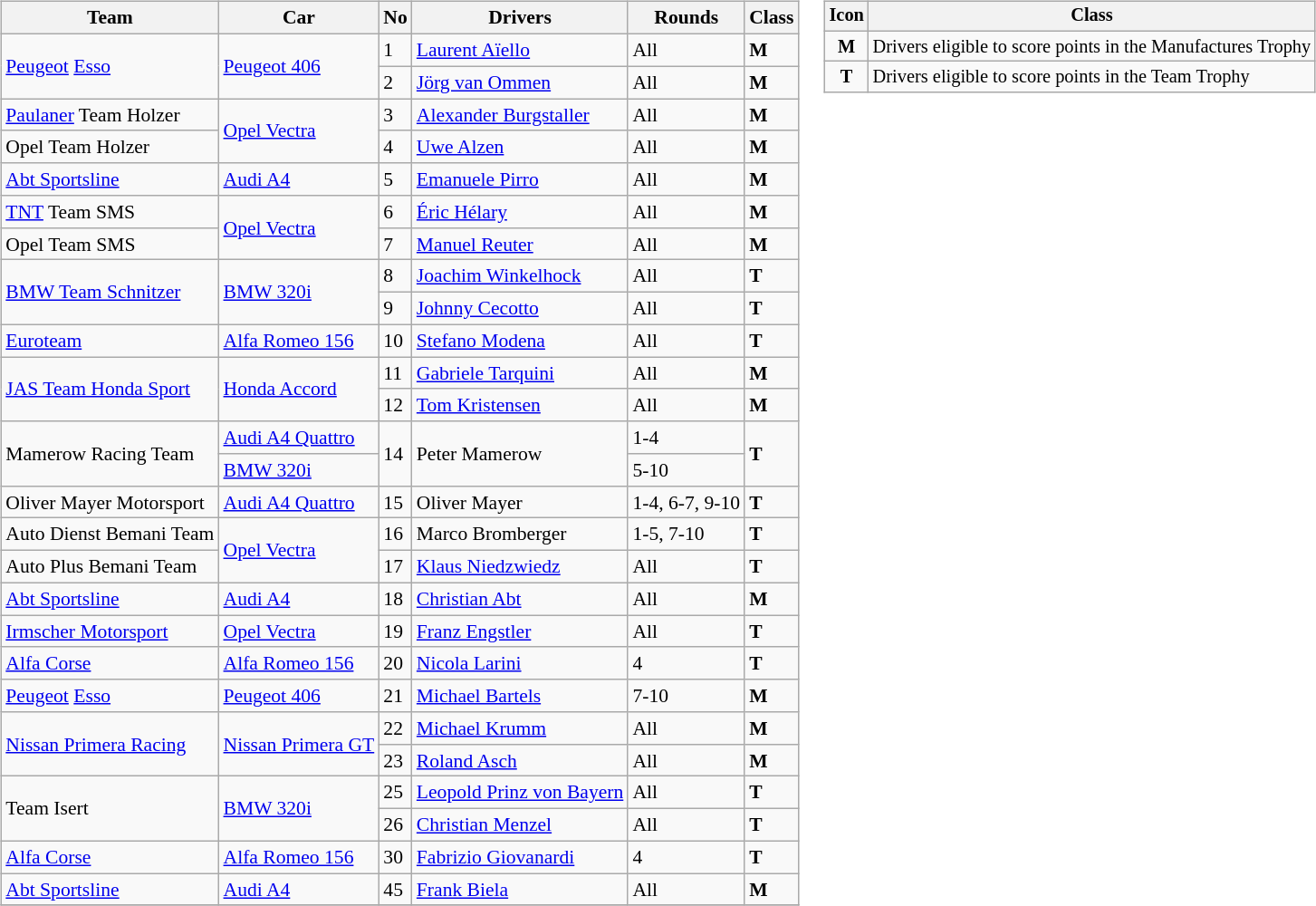<table>
<tr>
<td><br><table class="wikitable" style="font-size: 90%">
<tr>
<th>Team</th>
<th>Car</th>
<th>No</th>
<th>Drivers</th>
<th>Rounds</th>
<th>Class</th>
</tr>
<tr>
<td rowspan="2"> <a href='#'>Peugeot</a> <a href='#'>Esso</a></td>
<td rowspan="2"><a href='#'>Peugeot 406</a></td>
<td>1</td>
<td> <a href='#'>Laurent Aïello</a></td>
<td>All</td>
<td><strong><span>M</span></strong></td>
</tr>
<tr>
<td>2</td>
<td> <a href='#'>Jörg van Ommen</a></td>
<td>All</td>
<td><strong><span>M</span></strong></td>
</tr>
<tr>
<td> <a href='#'>Paulaner</a> Team Holzer</td>
<td rowspan="2"><a href='#'>Opel Vectra</a></td>
<td>3</td>
<td> <a href='#'> Alexander Burgstaller</a></td>
<td>All</td>
<td><strong><span>M</span></strong></td>
</tr>
<tr>
<td> Opel Team Holzer</td>
<td>4</td>
<td> <a href='#'>Uwe Alzen</a></td>
<td>All</td>
<td><strong><span>M</span></strong></td>
</tr>
<tr>
<td> <a href='#'>Abt Sportsline</a></td>
<td><a href='#'>Audi A4</a></td>
<td>5</td>
<td> <a href='#'>Emanuele Pirro</a></td>
<td>All</td>
<td><strong><span>M</span></strong></td>
</tr>
<tr>
<td> <a href='#'>TNT</a> Team SMS</td>
<td rowspan="2"><a href='#'>Opel Vectra</a></td>
<td>6</td>
<td> <a href='#'>Éric Hélary</a></td>
<td>All</td>
<td><strong><span>M</span></strong></td>
</tr>
<tr>
<td> Opel Team SMS</td>
<td>7</td>
<td> <a href='#'>Manuel Reuter</a></td>
<td>All</td>
<td><strong><span>M</span></strong></td>
</tr>
<tr>
<td rowspan="2"> <a href='#'>BMW Team Schnitzer</a></td>
<td rowspan="2"><a href='#'>BMW 320i</a></td>
<td>8</td>
<td> <a href='#'>Joachim Winkelhock</a></td>
<td>All</td>
<td><strong><span>T</span></strong></td>
</tr>
<tr>
<td>9</td>
<td> <a href='#'>Johnny Cecotto</a></td>
<td>All</td>
<td><strong><span>T</span></strong></td>
</tr>
<tr>
<td> <a href='#'>Euroteam</a></td>
<td><a href='#'>Alfa Romeo 156</a></td>
<td>10</td>
<td> <a href='#'>Stefano Modena</a></td>
<td>All</td>
<td><strong><span>T</span></strong></td>
</tr>
<tr>
<td rowspan="2"> <a href='#'>JAS Team Honda Sport</a></td>
<td rowspan="2"><a href='#'>Honda Accord</a></td>
<td>11</td>
<td> <a href='#'>Gabriele Tarquini</a></td>
<td>All</td>
<td><strong><span>M</span></strong></td>
</tr>
<tr>
<td>12</td>
<td> <a href='#'>Tom Kristensen</a></td>
<td>All</td>
<td><strong><span>M</span></strong></td>
</tr>
<tr>
<td rowspan="2"> Mamerow Racing Team</td>
<td><a href='#'>Audi A4 Quattro</a></td>
<td rowspan="2">14</td>
<td rowspan="2"> Peter Mamerow</td>
<td>1-4</td>
<td rowspan="2"><strong><span>T</span></strong></td>
</tr>
<tr>
<td><a href='#'>BMW 320i</a></td>
<td>5-10</td>
</tr>
<tr>
<td> Oliver Mayer Motorsport</td>
<td><a href='#'>Audi A4 Quattro</a></td>
<td>15</td>
<td> Oliver Mayer</td>
<td>1-4, 6-7, 9-10</td>
<td><strong><span>T</span></strong></td>
</tr>
<tr>
<td> Auto Dienst Bemani Team</td>
<td rowspan="2"><a href='#'>Opel Vectra</a></td>
<td>16</td>
<td> Marco Bromberger</td>
<td>1-5, 7-10</td>
<td><strong><span>T</span></strong></td>
</tr>
<tr>
<td> Auto Plus Bemani Team</td>
<td>17</td>
<td> <a href='#'>Klaus Niedzwiedz</a></td>
<td>All</td>
<td><strong><span>T</span></strong></td>
</tr>
<tr>
<td> <a href='#'>Abt Sportsline</a></td>
<td><a href='#'>Audi A4</a></td>
<td>18</td>
<td> <a href='#'>Christian Abt</a></td>
<td>All</td>
<td><strong><span>M</span></strong></td>
</tr>
<tr>
<td> <a href='#'>Irmscher Motorsport</a></td>
<td><a href='#'>Opel Vectra</a></td>
<td>19</td>
<td> <a href='#'>Franz Engstler</a></td>
<td>All</td>
<td><strong><span>T</span></strong></td>
</tr>
<tr>
<td> <a href='#'>Alfa Corse</a></td>
<td><a href='#'>Alfa Romeo 156</a></td>
<td>20</td>
<td> <a href='#'>Nicola Larini</a></td>
<td>4</td>
<td><strong><span>T</span></strong></td>
</tr>
<tr>
<td> <a href='#'>Peugeot</a> <a href='#'>Esso</a></td>
<td><a href='#'>Peugeot 406</a></td>
<td>21</td>
<td> <a href='#'>Michael Bartels</a></td>
<td>7-10</td>
<td><strong><span>M</span></strong></td>
</tr>
<tr>
<td rowspan="2"> <a href='#'>Nissan Primera Racing</a></td>
<td rowspan="2"><a href='#'>Nissan Primera GT</a></td>
<td>22</td>
<td> <a href='#'>Michael Krumm</a></td>
<td>All</td>
<td><strong><span>M</span></strong></td>
</tr>
<tr>
<td>23</td>
<td> <a href='#'>Roland Asch</a></td>
<td>All</td>
<td><strong><span>M</span></strong></td>
</tr>
<tr>
<td rowspan="2"> Team Isert</td>
<td rowspan="2"><a href='#'>BMW 320i</a></td>
<td>25</td>
<td> <a href='#'>Leopold Prinz von Bayern</a></td>
<td>All</td>
<td><strong><span>T</span></strong></td>
</tr>
<tr>
<td>26</td>
<td> <a href='#'>Christian Menzel</a></td>
<td>All</td>
<td><strong><span>T</span></strong></td>
</tr>
<tr>
<td> <a href='#'>Alfa Corse</a></td>
<td><a href='#'>Alfa Romeo 156</a></td>
<td>30</td>
<td> <a href='#'>Fabrizio Giovanardi</a></td>
<td>4</td>
<td><strong><span>T</span></strong></td>
</tr>
<tr>
<td> <a href='#'>Abt Sportsline</a></td>
<td><a href='#'>Audi A4</a></td>
<td>45</td>
<td> <a href='#'>Frank Biela</a></td>
<td>All</td>
<td><strong><span>M</span></strong></td>
</tr>
<tr>
</tr>
</table>
</td>
<td valign="top"><br><table class="wikitable" style="font-size: 85%;">
<tr>
<th>Icon</th>
<th>Class</th>
</tr>
<tr>
<td align="center"><strong><span>M</span></strong></td>
<td>Drivers eligible to score points in the Manufactures Trophy</td>
</tr>
<tr>
<td align="center"><strong><span>T</span></strong></td>
<td>Drivers eligible to score points in the Team Trophy</td>
</tr>
</table>
</td>
</tr>
</table>
